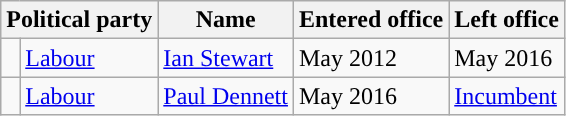<table class="wikitable">
<tr>
<th colspan=2>Political party</th>
<th>Name</th>
<th>Entered office</th>
<th>Left office</th>
</tr>
<tr>
<td style="background-color: "></td>
<td><a href='#'>Labour</a></td>
<td><a href='#'>Ian Stewart</a></td>
<td>May 2012</td>
<td>May 2016</td>
</tr>
<tr>
<td style="background-color: "></td>
<td><a href='#'>Labour</a></td>
<td><a href='#'>Paul Dennett</a></td>
<td>May 2016</td>
<td><a href='#'>Incumbent</a></td>
</tr>
</table>
